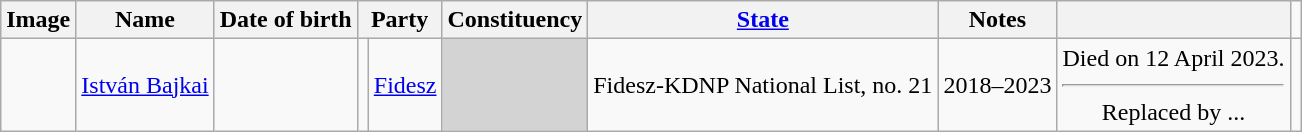<table class="wikitable sortable" style="text-align:center">
<tr>
<th>Image</th>
<th>Name</th>
<th>Date of birth</th>
<th colspan=2>Party</th>
<th>Constituency</th>
<th><a href='#'>State</a></th>
<th>Notes</th>
<th></th>
</tr>
<tr>
<td></td>
<td data-sort-value="Bajkai, István"><a href='#'>István Bajkai</a></td>
<td></td>
<td bgcolor=></td>
<td><a href='#'>Fidesz</a></td>
<td bgcolor=lightgrey></td>
<td>Fidesz-KDNP National List, no. 21</td>
<td>2018–2023</td>
<td>Died on 12 April 2023.<hr>Replaced by ...</td>
<td></td>
</tr>
</table>
